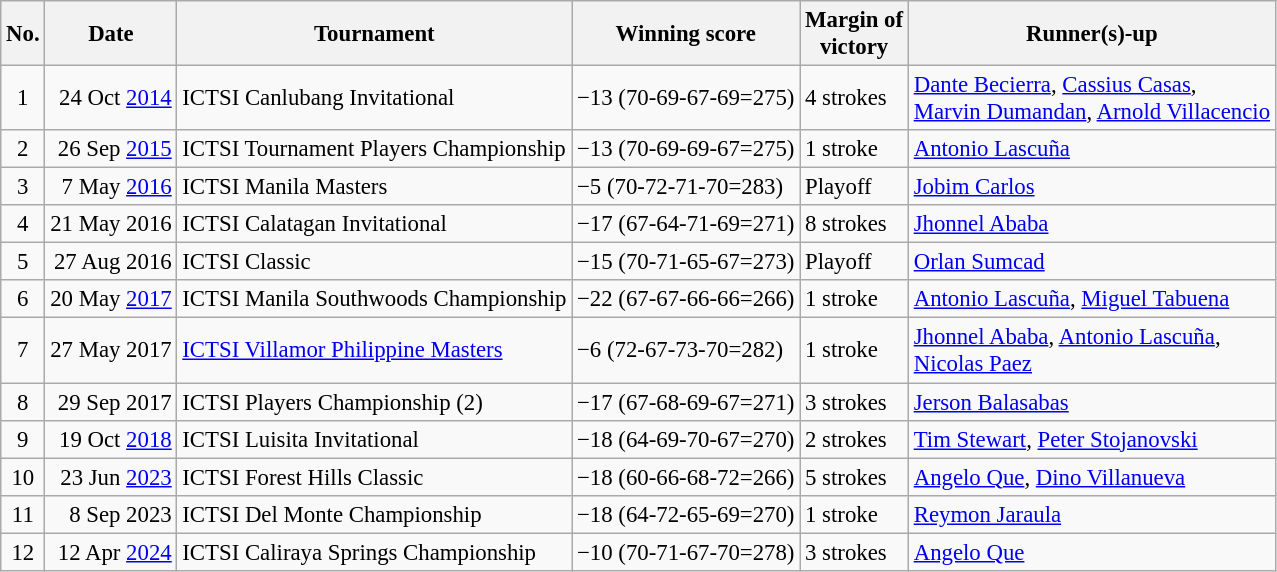<table class="wikitable" style="font-size:95%;">
<tr>
<th>No.</th>
<th>Date</th>
<th>Tournament</th>
<th>Winning score</th>
<th>Margin of<br>victory</th>
<th>Runner(s)-up</th>
</tr>
<tr>
<td align=center>1</td>
<td align=right>24 Oct <a href='#'>2014</a></td>
<td>ICTSI Canlubang Invitational</td>
<td>−13 (70-69-67-69=275)</td>
<td>4 strokes</td>
<td> <a href='#'>Dante Becierra</a>,  <a href='#'>Cassius Casas</a>,<br> <a href='#'>Marvin Dumandan</a>,  <a href='#'>Arnold Villacencio</a></td>
</tr>
<tr>
<td align=center>2</td>
<td align=right>26 Sep <a href='#'>2015</a></td>
<td>ICTSI Tournament Players Championship</td>
<td>−13 (70-69-69-67=275)</td>
<td>1 stroke</td>
<td> <a href='#'>Antonio Lascuña</a></td>
</tr>
<tr>
<td align=center>3</td>
<td align=right>7 May <a href='#'>2016</a></td>
<td>ICTSI Manila Masters</td>
<td>−5 (70-72-71-70=283)</td>
<td>Playoff</td>
<td> <a href='#'>Jobim Carlos</a></td>
</tr>
<tr>
<td align=center>4</td>
<td align=right>21 May 2016</td>
<td>ICTSI Calatagan Invitational</td>
<td>−17 (67-64-71-69=271)</td>
<td>8 strokes</td>
<td> <a href='#'>Jhonnel Ababa</a></td>
</tr>
<tr>
<td align=center>5</td>
<td align=right>27 Aug 2016</td>
<td>ICTSI Classic</td>
<td>−15 (70-71-65-67=273)</td>
<td>Playoff</td>
<td> <a href='#'>Orlan Sumcad</a></td>
</tr>
<tr>
<td align=center>6</td>
<td align=right>20 May <a href='#'>2017</a></td>
<td>ICTSI Manila Southwoods Championship</td>
<td>−22 (67-67-66-66=266)</td>
<td>1 stroke</td>
<td> <a href='#'>Antonio Lascuña</a>,  <a href='#'>Miguel Tabuena</a></td>
</tr>
<tr>
<td align=center>7</td>
<td align=right>27 May 2017</td>
<td><a href='#'>ICTSI Villamor Philippine Masters</a></td>
<td>−6 (72-67-73-70=282)</td>
<td>1 stroke</td>
<td> <a href='#'>Jhonnel Ababa</a>,  <a href='#'>Antonio Lascuña</a>,<br> <a href='#'>Nicolas Paez</a></td>
</tr>
<tr>
<td align=center>8</td>
<td align=right>29 Sep 2017</td>
<td>ICTSI Players Championship (2)</td>
<td>−17 (67-68-69-67=271)</td>
<td>3 strokes</td>
<td> <a href='#'>Jerson Balasabas</a></td>
</tr>
<tr>
<td align=center>9</td>
<td align=right>19 Oct <a href='#'>2018</a></td>
<td>ICTSI Luisita Invitational</td>
<td>−18 (64-69-70-67=270)</td>
<td>2 strokes</td>
<td> <a href='#'>Tim Stewart</a>,  <a href='#'>Peter Stojanovski</a></td>
</tr>
<tr>
<td align=center>10</td>
<td align=right>23 Jun <a href='#'>2023</a></td>
<td>ICTSI Forest Hills Classic</td>
<td>−18 (60-66-68-72=266)</td>
<td>5 strokes</td>
<td> <a href='#'>Angelo Que</a>,  <a href='#'>Dino Villanueva</a></td>
</tr>
<tr>
<td align=center>11</td>
<td align=right>8 Sep 2023</td>
<td>ICTSI Del Monte Championship</td>
<td>−18 (64-72-65-69=270)</td>
<td>1 stroke</td>
<td> <a href='#'>Reymon Jaraula</a></td>
</tr>
<tr>
<td align=center>12</td>
<td align=right>12 Apr <a href='#'>2024</a></td>
<td>ICTSI Caliraya Springs Championship</td>
<td>−10 (70-71-67-70=278)</td>
<td>3 strokes</td>
<td> <a href='#'>Angelo Que</a></td>
</tr>
</table>
